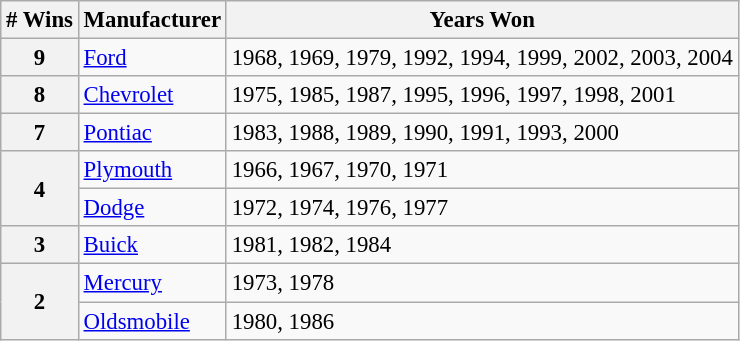<table class="wikitable" style="font-size: 95%;">
<tr>
<th># Wins</th>
<th>Manufacturer</th>
<th>Years Won</th>
</tr>
<tr>
<th>9</th>
<td><a href='#'>Ford</a></td>
<td>1968, 1969, 1979, 1992, 1994, 1999, 2002, 2003, 2004</td>
</tr>
<tr>
<th>8</th>
<td><a href='#'>Chevrolet</a></td>
<td>1975, 1985, 1987, 1995, 1996, 1997, 1998, 2001</td>
</tr>
<tr>
<th>7</th>
<td><a href='#'>Pontiac</a></td>
<td>1983, 1988, 1989, 1990, 1991, 1993, 2000</td>
</tr>
<tr>
<th rowspan="2">4</th>
<td><a href='#'>Plymouth</a></td>
<td>1966, 1967, 1970, 1971</td>
</tr>
<tr>
<td><a href='#'>Dodge</a></td>
<td>1972, 1974, 1976, 1977</td>
</tr>
<tr>
<th>3</th>
<td><a href='#'>Buick</a></td>
<td>1981, 1982, 1984</td>
</tr>
<tr>
<th rowspan="2">2</th>
<td><a href='#'>Mercury</a></td>
<td>1973, 1978</td>
</tr>
<tr>
<td><a href='#'>Oldsmobile</a></td>
<td>1980, 1986</td>
</tr>
</table>
